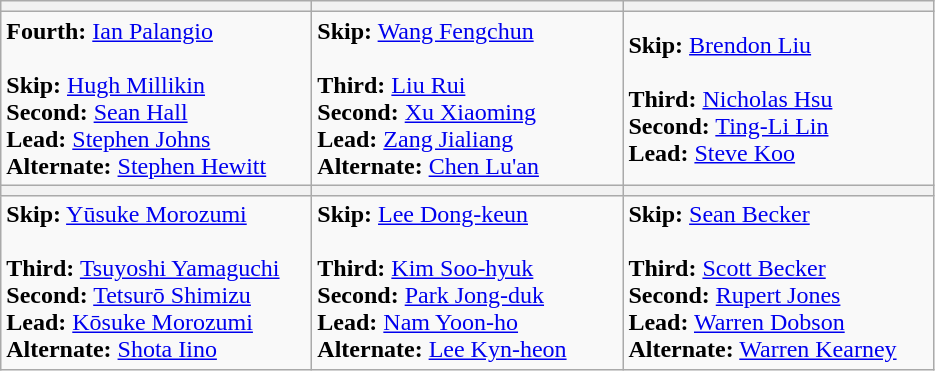<table class="wikitable">
<tr>
<th bgcolor="#efefef" width="200"></th>
<th bgcolor="#efefef" width="200"></th>
<th bgcolor="#efefef" width="200"></th>
</tr>
<tr>
<td><strong>Fourth:</strong> <a href='#'>Ian Palangio</a><br><br><strong>Skip:</strong> <a href='#'>Hugh Millikin</a><br>
<strong>Second:</strong> <a href='#'>Sean Hall</a><br>
<strong>Lead:</strong> <a href='#'>Stephen Johns</a><br>
<strong>Alternate:</strong> <a href='#'>Stephen Hewitt</a></td>
<td><strong>Skip:</strong> <a href='#'>Wang Fengchun</a><br><br><strong>Third:</strong> <a href='#'>Liu Rui</a><br>
<strong>Second:</strong> <a href='#'>Xu Xiaoming</a><br>
<strong>Lead:</strong> <a href='#'>Zang Jialiang</a><br>
<strong>Alternate:</strong> <a href='#'>Chen Lu'an</a><br></td>
<td><strong>Skip:</strong> <a href='#'>Brendon Liu</a><br><br><strong>Third:</strong> <a href='#'>Nicholas Hsu</a><br>
<strong>Second:</strong> <a href='#'>Ting-Li Lin</a><br>
<strong>Lead:</strong> <a href='#'>Steve Koo</a><br></td>
</tr>
<tr>
<th bgcolor="#efefef" width="200"></th>
<th bgcolor="#efefef" width="200"></th>
<th bgcolor="#efefef" width="200"></th>
</tr>
<tr>
<td><strong>Skip:</strong> <a href='#'>Yūsuke Morozumi</a><br><br><strong>Third:</strong> <a href='#'>Tsuyoshi Yamaguchi</a><br>
<strong>Second:</strong> <a href='#'>Tetsurō Shimizu</a><br>
<strong>Lead:</strong> <a href='#'>Kōsuke Morozumi</a><br>
<strong>Alternate:</strong> <a href='#'>Shota Iino</a><br></td>
<td><strong>Skip:</strong> <a href='#'>Lee Dong-keun</a><br><br><strong>Third:</strong> <a href='#'>Kim Soo-hyuk</a><br>
<strong>Second:</strong> <a href='#'>Park Jong-duk</a><br>
<strong>Lead:</strong> <a href='#'>Nam Yoon-ho</a><br>
<strong>Alternate:</strong> <a href='#'>Lee Kyn-heon</a><br></td>
<td><strong>Skip:</strong> <a href='#'>Sean Becker</a><br><br><strong>Third:</strong> <a href='#'>Scott Becker</a><br>
<strong>Second:</strong> <a href='#'>Rupert Jones</a><br>
<strong>Lead:</strong> <a href='#'>Warren Dobson</a><br>
<strong>Alternate:</strong> <a href='#'>Warren Kearney</a><br></td>
</tr>
</table>
